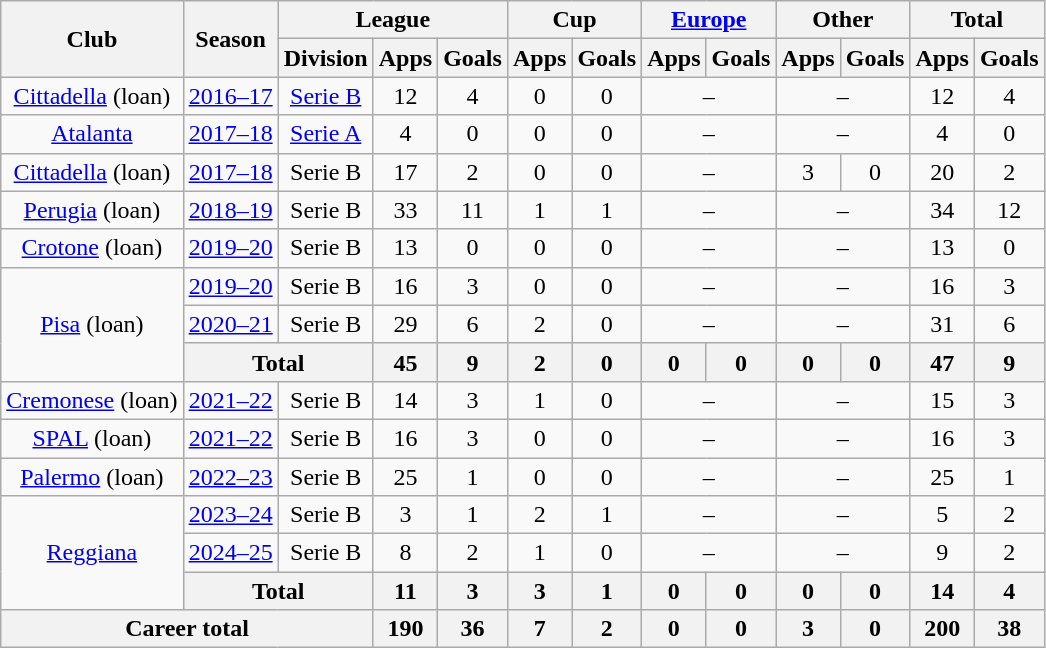<table class="wikitable" style="text-align:center">
<tr>
<th rowspan="2">Club</th>
<th rowspan="2">Season</th>
<th colspan="3">League</th>
<th colspan="2">Cup</th>
<th colspan="2"><a href='#'>Europe</a></th>
<th colspan="2">Other</th>
<th colspan="2">Total</th>
</tr>
<tr>
<th>Division</th>
<th>Apps</th>
<th>Goals</th>
<th>Apps</th>
<th>Goals</th>
<th>Apps</th>
<th>Goals</th>
<th>Apps</th>
<th>Goals</th>
<th>Apps</th>
<th>Goals</th>
</tr>
<tr>
<td><a href='#'>Cittadella</a> (loan)</td>
<td><a href='#'>2016–17</a></td>
<td><a href='#'>Serie B</a></td>
<td>12</td>
<td>4</td>
<td>0</td>
<td>0</td>
<td colspan="2">–</td>
<td colspan="2">–</td>
<td>12</td>
<td>4</td>
</tr>
<tr>
<td><a href='#'>Atalanta</a></td>
<td><a href='#'>2017–18</a></td>
<td><a href='#'>Serie A</a></td>
<td>4</td>
<td>0</td>
<td>0</td>
<td>0</td>
<td colspan="2">–</td>
<td colspan="2">–</td>
<td>4</td>
<td>0</td>
</tr>
<tr>
<td><a href='#'>Cittadella</a> (loan)</td>
<td><a href='#'>2017–18</a></td>
<td>Serie B</td>
<td>17</td>
<td>2</td>
<td>0</td>
<td>0</td>
<td colspan="2">–</td>
<td>3</td>
<td>0</td>
<td>20</td>
<td>2</td>
</tr>
<tr>
<td><a href='#'>Perugia</a> (loan)</td>
<td><a href='#'>2018–19</a></td>
<td>Serie B</td>
<td>33</td>
<td>11</td>
<td>1</td>
<td>1</td>
<td colspan="2">–</td>
<td colspan="2">–</td>
<td>34</td>
<td>12</td>
</tr>
<tr>
<td><a href='#'>Crotone</a> (loan)</td>
<td><a href='#'>2019–20</a></td>
<td>Serie B</td>
<td>13</td>
<td>0</td>
<td>0</td>
<td>0</td>
<td colspan="2">–</td>
<td colspan="2">–</td>
<td>13</td>
<td>0</td>
</tr>
<tr>
<td rowspan="3"><a href='#'>Pisa</a> (loan)</td>
<td><a href='#'>2019–20</a></td>
<td>Serie B</td>
<td>16</td>
<td>3</td>
<td>0</td>
<td>0</td>
<td colspan="2">–</td>
<td colspan="2">–</td>
<td>16</td>
<td>3</td>
</tr>
<tr>
<td><a href='#'>2020–21</a></td>
<td>Serie B</td>
<td>29</td>
<td>6</td>
<td>2</td>
<td>0</td>
<td colspan="2">–</td>
<td colspan="2">–</td>
<td>31</td>
<td>6</td>
</tr>
<tr>
<th colspan="2">Total</th>
<th>45</th>
<th>9</th>
<th>2</th>
<th>0</th>
<th>0</th>
<th>0</th>
<th>0</th>
<th>0</th>
<th>47</th>
<th>9</th>
</tr>
<tr>
<td><a href='#'>Cremonese</a> (loan)</td>
<td><a href='#'>2021–22</a></td>
<td>Serie B</td>
<td>14</td>
<td>3</td>
<td>1</td>
<td>0</td>
<td colspan="2">–</td>
<td colspan="2">–</td>
<td>15</td>
<td>3</td>
</tr>
<tr>
<td><a href='#'>SPAL</a> (loan)</td>
<td><a href='#'>2021–22</a></td>
<td>Serie B</td>
<td>16</td>
<td>3</td>
<td>0</td>
<td>0</td>
<td colspan="2">–</td>
<td colspan="2">–</td>
<td>16</td>
<td>3</td>
</tr>
<tr>
<td><a href='#'>Palermo</a> (loan)</td>
<td><a href='#'>2022–23</a></td>
<td>Serie B</td>
<td>25</td>
<td>1</td>
<td>0</td>
<td>0</td>
<td colspan="2">–</td>
<td colspan="2">–</td>
<td>25</td>
<td>1</td>
</tr>
<tr>
<td rowspan="3"><a href='#'>Reggiana</a></td>
<td><a href='#'>2023–24</a></td>
<td>Serie B</td>
<td>3</td>
<td>1</td>
<td>2</td>
<td>1</td>
<td colspan="2">–</td>
<td colspan="2">–</td>
<td>5</td>
<td>2</td>
</tr>
<tr>
<td><a href='#'>2024–25</a></td>
<td>Serie B</td>
<td>8</td>
<td>2</td>
<td>1</td>
<td>0</td>
<td colspan="2">–</td>
<td colspan="2">–</td>
<td>9</td>
<td>2</td>
</tr>
<tr>
<th colspan="2">Total</th>
<th>11</th>
<th>3</th>
<th>3</th>
<th>1</th>
<th>0</th>
<th>0</th>
<th>0</th>
<th>0</th>
<th>14</th>
<th>4</th>
</tr>
<tr>
<th colspan="3">Career total</th>
<th>190</th>
<th>36</th>
<th>7</th>
<th>2</th>
<th>0</th>
<th>0</th>
<th>3</th>
<th>0</th>
<th>200</th>
<th>38</th>
</tr>
</table>
